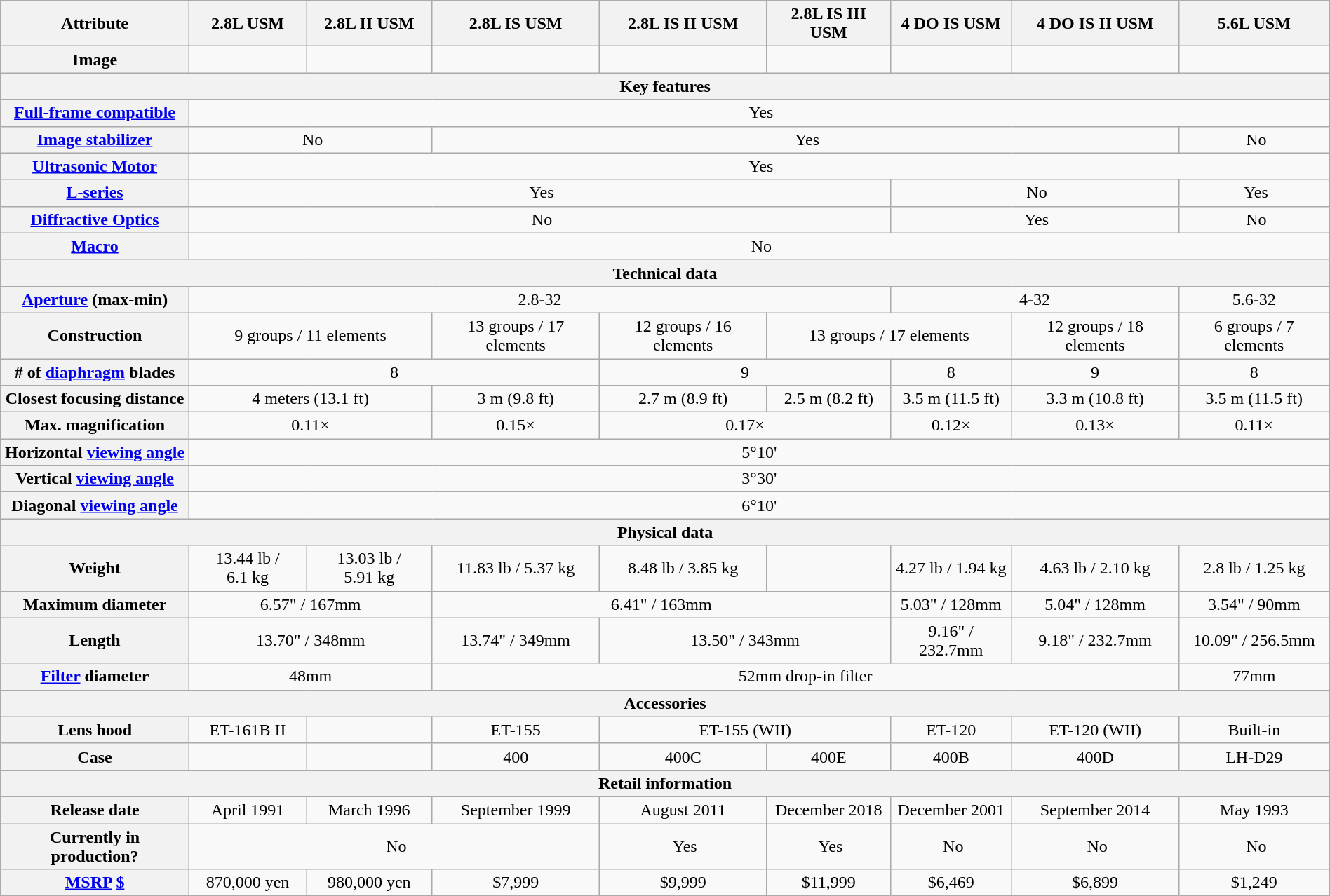<table class="wikitable" style="margin: 1em auto; text-align:center;">
<tr>
<th>Attribute</th>
<th>2.8L USM</th>
<th>2.8L II USM</th>
<th>2.8L IS USM</th>
<th>2.8L IS II USM</th>
<th>2.8L IS III USM</th>
<th>4 DO IS USM</th>
<th>4 DO IS II USM</th>
<th>5.6L USM</th>
</tr>
<tr>
<th>Image</th>
<td></td>
<td></td>
<td></td>
<td></td>
<td></td>
<td></td>
<td></td>
<td></td>
</tr>
<tr>
<th colspan="9">Key features</th>
</tr>
<tr>
<th><a href='#'>Full-frame compatible</a></th>
<td colspan="8"> Yes</td>
</tr>
<tr>
<th><a href='#'>Image stabilizer</a></th>
<td colspan=2> No</td>
<td colspan="5"> Yes</td>
<td> No</td>
</tr>
<tr>
<th><a href='#'>Ultrasonic Motor</a></th>
<td colspan="8"> Yes</td>
</tr>
<tr>
<th><a href='#'>L-series</a></th>
<td colspan="5"> Yes</td>
<td colspan=2> No</td>
<td> Yes</td>
</tr>
<tr>
<th><a href='#'>Diffractive Optics</a></th>
<td colspan="5"> No</td>
<td colspan=2> Yes</td>
<td> No</td>
</tr>
<tr>
<th><a href='#'>Macro</a></th>
<td colspan="8"> No</td>
</tr>
<tr>
<th colspan="9">Technical data</th>
</tr>
<tr>
<th><a href='#'>Aperture</a> (max-min)</th>
<td colspan="5">2.8-32</td>
<td colspan=2>4-32</td>
<td>5.6-32</td>
</tr>
<tr>
<th>Construction</th>
<td colspan=2>9 groups / 11 elements</td>
<td>13 groups / 17 elements</td>
<td>12 groups / 16 elements</td>
<td colspan=2>13 groups / 17 elements</td>
<td>12 groups / 18 elements</td>
<td>6 groups / 7 elements</td>
</tr>
<tr>
<th># of <a href='#'>diaphragm</a> blades</th>
<td colspan=3>8</td>
<td colspan="2">9</td>
<td>8</td>
<td>9</td>
<td>8</td>
</tr>
<tr>
<th>Closest focusing distance</th>
<td colspan=2>4 meters (13.1 ft)</td>
<td>3 m  (9.8 ft)</td>
<td>2.7 m (8.9 ft)</td>
<td>2.5 m (8.2 ft)</td>
<td>3.5 m (11.5 ft)</td>
<td>3.3 m (10.8 ft)</td>
<td>3.5 m (11.5 ft)</td>
</tr>
<tr>
<th>Max. magnification</th>
<td colspan=2>0.11×</td>
<td>0.15×</td>
<td colspan="2">0.17×</td>
<td>0.12×</td>
<td>0.13×</td>
<td>0.11×</td>
</tr>
<tr>
<th>Horizontal <a href='#'>viewing angle</a></th>
<td colspan="8">5°10'</td>
</tr>
<tr>
<th>Vertical <a href='#'>viewing angle</a></th>
<td colspan="8">3°30'</td>
</tr>
<tr>
<th>Diagonal <a href='#'>viewing angle</a></th>
<td colspan="8">6°10'</td>
</tr>
<tr>
<th colspan="9">Physical data</th>
</tr>
<tr>
<th>Weight</th>
<td>13.44 lb / 6.1 kg</td>
<td>13.03 lb / 5.91 kg</td>
<td>11.83 lb / 5.37 kg</td>
<td>8.48 lb / 3.85 kg</td>
<td></td>
<td>4.27 lb / 1.94 kg</td>
<td>4.63 lb / 2.10 kg</td>
<td>2.8 lb / 1.25 kg</td>
</tr>
<tr>
<th>Maximum diameter</th>
<td colspan=2>6.57" / 167mm</td>
<td colspan="3">6.41" / 163mm</td>
<td>5.03" / 128mm</td>
<td>5.04" / 128mm</td>
<td>3.54" / 90mm</td>
</tr>
<tr>
<th>Length</th>
<td colspan=2>13.70" / 348mm</td>
<td>13.74" / 349mm</td>
<td colspan="2">13.50" / 343mm</td>
<td>9.16" / 232.7mm</td>
<td>9.18" / 232.7mm</td>
<td>10.09" / 256.5mm</td>
</tr>
<tr>
<th><a href='#'>Filter</a> diameter</th>
<td colspan=2>48mm</td>
<td colspan="5">52mm drop-in filter</td>
<td>77mm</td>
</tr>
<tr>
<th colspan="9">Accessories</th>
</tr>
<tr>
<th>Lens hood</th>
<td>ET-161B II</td>
<td></td>
<td>ET-155</td>
<td colspan="2">ET-155 (WII)</td>
<td>ET-120</td>
<td>ET-120 (WII)</td>
<td>Built-in</td>
</tr>
<tr>
<th>Case</th>
<td></td>
<td></td>
<td>400</td>
<td>400C</td>
<td>400E</td>
<td>400B</td>
<td>400D</td>
<td>LH-D29</td>
</tr>
<tr>
<th colspan="9">Retail information</th>
</tr>
<tr>
<th>Release date</th>
<td>April 1991</td>
<td>March 1996</td>
<td>September 1999</td>
<td>August 2011</td>
<td>December 2018</td>
<td>December 2001</td>
<td>September 2014</td>
<td>May 1993</td>
</tr>
<tr>
<th>Currently in production?</th>
<td colspan=3> No</td>
<td> Yes</td>
<td> Yes</td>
<td> No</td>
<td> No</td>
<td> No</td>
</tr>
<tr>
<th><a href='#'>MSRP</a> <a href='#'>$</a></th>
<td>870,000 yen</td>
<td>980,000 yen</td>
<td>$7,999</td>
<td>$9,999</td>
<td>$11,999</td>
<td>$6,469</td>
<td>$6,899</td>
<td>$1,249</td>
</tr>
</table>
